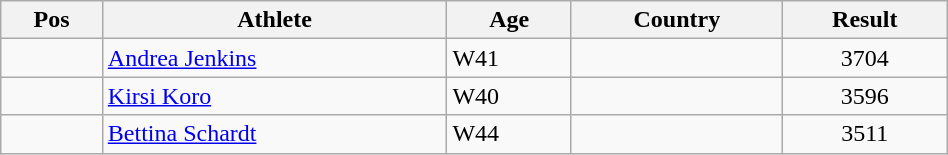<table class="wikitable"  style="text-align:center; width:50%;">
<tr>
<th>Pos</th>
<th>Athlete</th>
<th>Age</th>
<th>Country</th>
<th>Result</th>
</tr>
<tr>
<td align=center></td>
<td align=left><a href='#'>Andrea Jenkins</a></td>
<td align=left>W41</td>
<td align=left></td>
<td>3704</td>
</tr>
<tr>
<td align=center></td>
<td align=left><a href='#'>Kirsi Koro</a></td>
<td align=left>W40</td>
<td align=left></td>
<td>3596</td>
</tr>
<tr>
<td align=center></td>
<td align=left><a href='#'>Bettina Schardt</a></td>
<td align=left>W44</td>
<td align=left></td>
<td>3511</td>
</tr>
</table>
